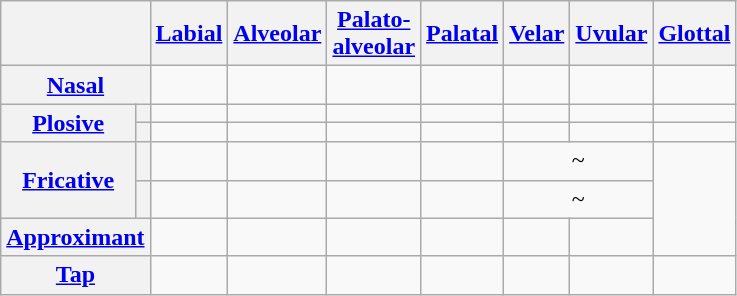<table class="wikitable" style="text-align:center">
<tr>
<th colspan="2"></th>
<th><a href='#'>Labial</a></th>
<th><a href='#'>Alveolar</a></th>
<th><a href='#'>Palato-<br>alveolar</a></th>
<th><a href='#'>Palatal</a></th>
<th><a href='#'>Velar</a></th>
<th><a href='#'>Uvular</a></th>
<th><a href='#'>Glottal</a></th>
</tr>
<tr>
<th colspan="2"><a href='#'> Nasal</a></th>
<td></td>
<td></td>
<td></td>
<td></td>
<td></td>
<td></td>
<td></td>
</tr>
<tr>
<th rowspan="2"><a href='#'>Plosive</a></th>
<th></th>
<td></td>
<td></td>
<td></td>
<td></td>
<td></td>
<td></td>
<td></td>
</tr>
<tr>
<th></th>
<td></td>
<td></td>
<td></td>
<td></td>
<td></td>
<td></td>
<td></td>
</tr>
<tr>
<th rowspan="2"><a href='#'>Fricative</a></th>
<th></th>
<td></td>
<td></td>
<td></td>
<td></td>
<td colspan="2">~</td>
<td rowspan="3"></td>
</tr>
<tr>
<th></th>
<td></td>
<td></td>
<td></td>
<td></td>
<td colspan="2">~</td>
</tr>
<tr>
<th colspan="2"><a href='#'>Approximant</a></th>
<td></td>
<td></td>
<td></td>
<td></td>
<td></td>
<td></td>
</tr>
<tr>
<th colspan="2"><a href='#'>Tap</a></th>
<td></td>
<td></td>
<td></td>
<td></td>
<td></td>
<td></td>
<td></td>
</tr>
</table>
